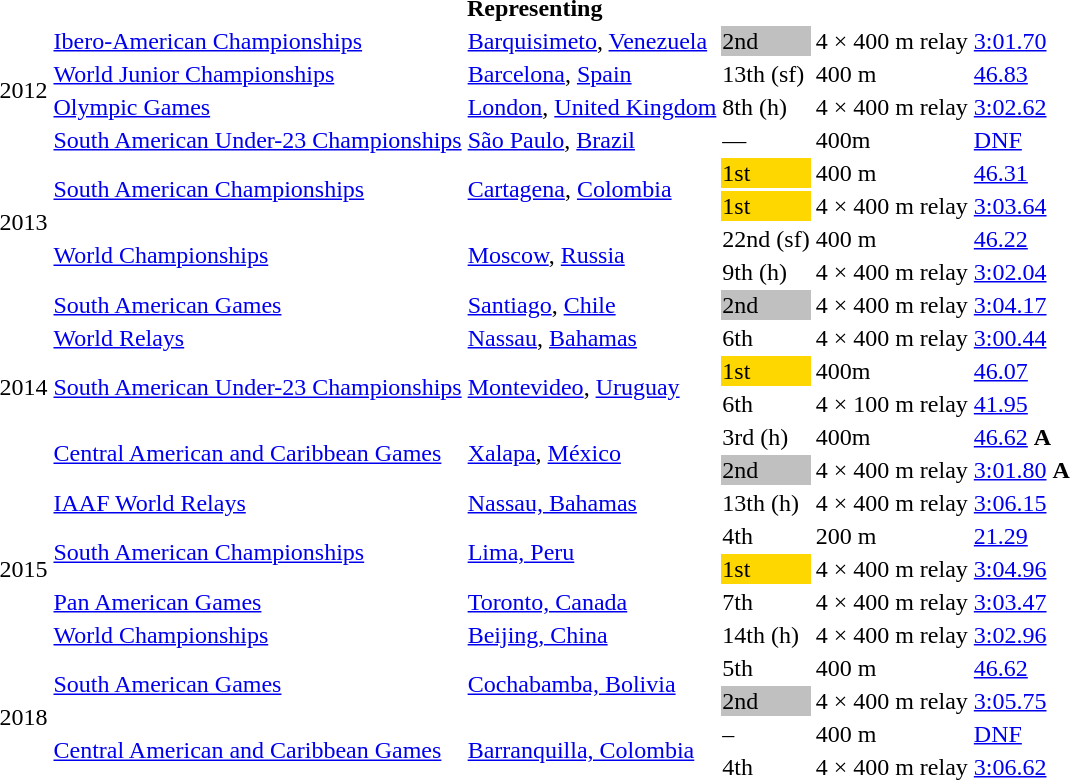<table>
<tr>
<th colspan="6">Representing </th>
</tr>
<tr>
<td rowspan=4>2012</td>
<td><a href='#'>Ibero-American Championships</a></td>
<td><a href='#'>Barquisimeto</a>, <a href='#'>Venezuela</a></td>
<td bgcolor=silver>2nd</td>
<td>4 × 400 m relay</td>
<td><a href='#'>3:01.70</a></td>
</tr>
<tr>
<td><a href='#'>World Junior Championships</a></td>
<td><a href='#'>Barcelona</a>, <a href='#'>Spain</a></td>
<td>13th (sf)</td>
<td>400 m</td>
<td><a href='#'>46.83</a></td>
</tr>
<tr>
<td><a href='#'>Olympic Games</a></td>
<td><a href='#'>London</a>, <a href='#'>United Kingdom</a></td>
<td>8th (h)</td>
<td>4 × 400 m relay</td>
<td><a href='#'>3:02.62</a></td>
</tr>
<tr>
<td><a href='#'>South American Under-23 Championships</a></td>
<td><a href='#'>São Paulo</a>, <a href='#'>Brazil</a></td>
<td>—</td>
<td>400m</td>
<td><a href='#'>DNF</a></td>
</tr>
<tr>
<td rowspan=4>2013</td>
<td rowspan=2><a href='#'>South American Championships</a></td>
<td rowspan=2><a href='#'>Cartagena</a>, <a href='#'>Colombia</a></td>
<td bgcolor=gold>1st</td>
<td>400 m</td>
<td><a href='#'>46.31</a></td>
</tr>
<tr>
<td bgcolor=gold>1st</td>
<td>4 × 400 m relay</td>
<td><a href='#'>3:03.64</a></td>
</tr>
<tr>
<td rowspan=2><a href='#'>World Championships</a></td>
<td rowspan=2><a href='#'>Moscow</a>, <a href='#'>Russia</a></td>
<td>22nd (sf)</td>
<td>400 m</td>
<td><a href='#'>46.22</a></td>
</tr>
<tr>
<td>9th (h)</td>
<td>4 × 400 m relay</td>
<td><a href='#'>3:02.04</a></td>
</tr>
<tr>
<td rowspan=6>2014</td>
<td><a href='#'>South American Games</a></td>
<td><a href='#'>Santiago</a>, <a href='#'>Chile</a></td>
<td bgcolor=silver>2nd</td>
<td>4 × 400 m relay</td>
<td><a href='#'>3:04.17</a></td>
</tr>
<tr>
<td><a href='#'>World Relays</a></td>
<td><a href='#'>Nassau</a>, <a href='#'>Bahamas</a></td>
<td>6th</td>
<td>4 × 400 m relay</td>
<td><a href='#'>3:00.44</a></td>
</tr>
<tr>
<td rowspan=2><a href='#'>South American Under-23 Championships</a></td>
<td rowspan=2><a href='#'>Montevideo</a>, <a href='#'>Uruguay</a></td>
<td bgcolor=gold>1st</td>
<td>400m</td>
<td><a href='#'>46.07</a></td>
</tr>
<tr>
<td>6th</td>
<td>4 × 100 m relay</td>
<td><a href='#'>41.95</a></td>
</tr>
<tr>
<td rowspan=2><a href='#'>Central American and Caribbean Games</a></td>
<td rowspan=2><a href='#'>Xalapa</a>, <a href='#'>México</a></td>
<td>3rd (h)</td>
<td>400m</td>
<td><a href='#'>46.62</a> <strong>A</strong></td>
</tr>
<tr>
<td bgcolor=silver>2nd</td>
<td>4 × 400 m relay</td>
<td><a href='#'>3:01.80</a> <strong>A</strong></td>
</tr>
<tr>
<td rowspan=5>2015</td>
<td><a href='#'>IAAF World Relays</a></td>
<td><a href='#'>Nassau, Bahamas</a></td>
<td>13th (h)</td>
<td>4 × 400 m relay</td>
<td><a href='#'>3:06.15</a></td>
</tr>
<tr>
<td rowspan=2><a href='#'>South American Championships</a></td>
<td rowspan=2><a href='#'>Lima, Peru</a></td>
<td>4th</td>
<td>200 m</td>
<td><a href='#'>21.29</a></td>
</tr>
<tr>
<td bgcolor=gold>1st</td>
<td>4 × 400 m relay</td>
<td><a href='#'>3:04.96</a></td>
</tr>
<tr>
<td><a href='#'>Pan American Games</a></td>
<td><a href='#'>Toronto, Canada</a></td>
<td>7th</td>
<td>4 × 400 m relay</td>
<td><a href='#'>3:03.47</a></td>
</tr>
<tr>
<td><a href='#'>World Championships</a></td>
<td><a href='#'>Beijing, China</a></td>
<td>14th (h)</td>
<td>4 × 400 m relay</td>
<td><a href='#'>3:02.96</a></td>
</tr>
<tr>
<td rowspan=4>2018</td>
<td rowspan=2><a href='#'>South American Games</a></td>
<td rowspan=2><a href='#'>Cochabamba, Bolivia</a></td>
<td>5th</td>
<td>400 m</td>
<td><a href='#'>46.62</a></td>
</tr>
<tr>
<td bgcolor=silver>2nd</td>
<td>4 × 400 m relay</td>
<td><a href='#'>3:05.75</a></td>
</tr>
<tr>
<td rowspan=2><a href='#'>Central American and Caribbean Games</a></td>
<td rowspan=2><a href='#'>Barranquilla, Colombia</a></td>
<td>–</td>
<td>400 m</td>
<td><a href='#'>DNF</a></td>
</tr>
<tr>
<td>4th</td>
<td>4 × 400 m relay</td>
<td><a href='#'>3:06.62</a></td>
</tr>
</table>
